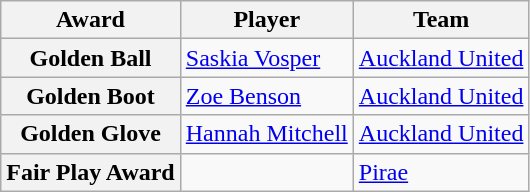<table class="wikitable" style="text-align:center">
<tr>
<th>Award</th>
<th>Player</th>
<th>Team</th>
</tr>
<tr>
<th>Golden Ball</th>
<td align=left> <a href='#'>Saskia Vosper</a></td>
<td align=left> <a href='#'>Auckland United</a></td>
</tr>
<tr>
<th>Golden Boot</th>
<td align=left> <a href='#'>Zoe Benson</a></td>
<td align=left> <a href='#'>Auckland United</a></td>
</tr>
<tr>
<th>Golden Glove</th>
<td align=left> <a href='#'>Hannah Mitchell</a></td>
<td align=left> <a href='#'>Auckland United</a></td>
</tr>
<tr>
<th>Fair Play Award</th>
<td></td>
<td align=left> <a href='#'>Pirae</a></td>
</tr>
</table>
